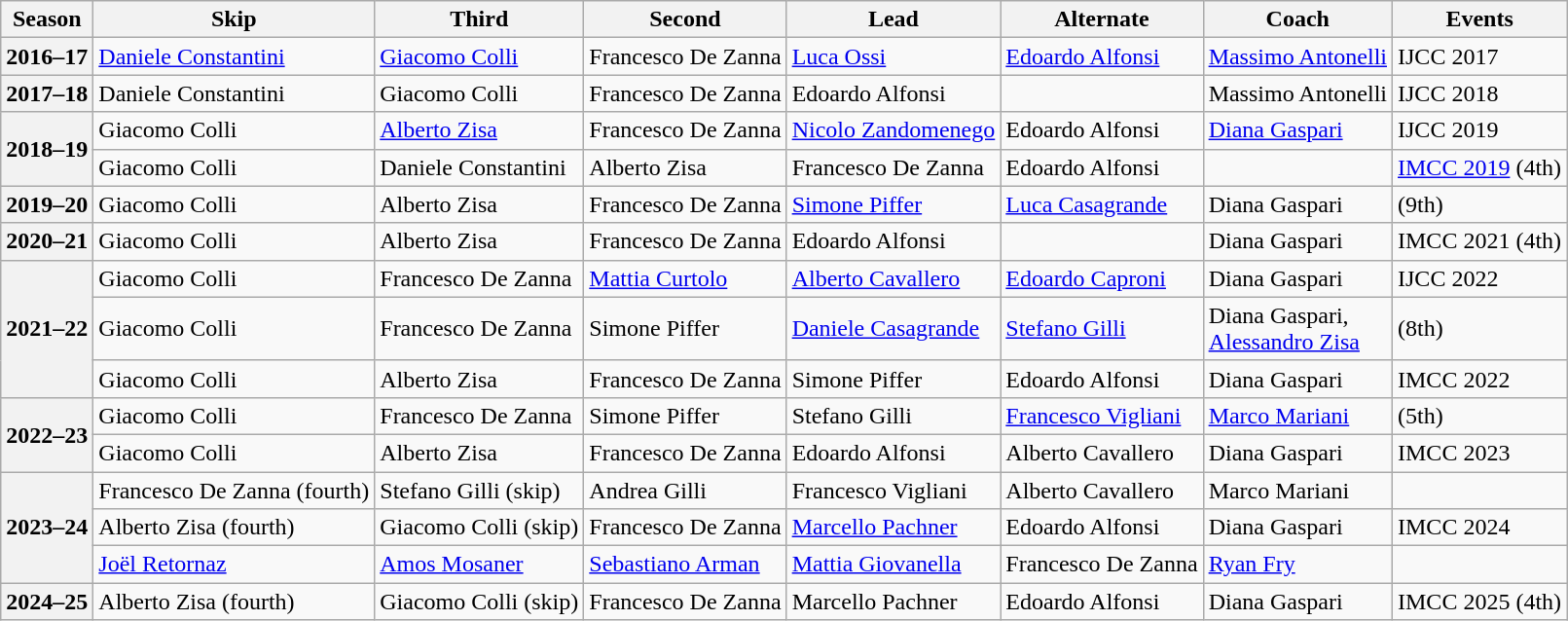<table class="wikitable">
<tr>
<th scope="col">Season</th>
<th scope="col">Skip</th>
<th scope="col">Third</th>
<th scope="col">Second</th>
<th scope="col">Lead</th>
<th scope="col">Alternate</th>
<th scope="col">Coach</th>
<th scope="col">Events</th>
</tr>
<tr>
<th scope="row">2016–17</th>
<td><a href='#'>Daniele Constantini</a></td>
<td><a href='#'>Giacomo Colli</a></td>
<td>Francesco De Zanna</td>
<td><a href='#'>Luca Ossi</a></td>
<td><a href='#'>Edoardo Alfonsi</a></td>
<td><a href='#'>Massimo Antonelli</a></td>
<td>IJCC 2017 </td>
</tr>
<tr>
<th scope="row">2017–18</th>
<td>Daniele Constantini</td>
<td>Giacomo Colli</td>
<td>Francesco De Zanna</td>
<td>Edoardo Alfonsi</td>
<td></td>
<td>Massimo Antonelli</td>
<td>IJCC 2018 </td>
</tr>
<tr>
<th scope="row" rowspan="2">2018–19</th>
<td>Giacomo Colli</td>
<td><a href='#'>Alberto Zisa</a></td>
<td>Francesco De Zanna</td>
<td><a href='#'>Nicolo Zandomenego</a></td>
<td>Edoardo Alfonsi</td>
<td><a href='#'>Diana Gaspari</a></td>
<td>IJCC 2019 </td>
</tr>
<tr>
<td>Giacomo Colli</td>
<td>Daniele Constantini</td>
<td>Alberto Zisa</td>
<td>Francesco De Zanna</td>
<td>Edoardo Alfonsi</td>
<td></td>
<td><a href='#'>IMCC 2019</a> (4th)</td>
</tr>
<tr>
<th scope="row">2019–20</th>
<td>Giacomo Colli</td>
<td>Alberto Zisa</td>
<td>Francesco De Zanna</td>
<td><a href='#'>Simone Piffer</a></td>
<td><a href='#'>Luca Casagrande</a></td>
<td>Diana Gaspari</td>
<td> (9th)</td>
</tr>
<tr>
<th scope="row">2020–21</th>
<td>Giacomo Colli</td>
<td>Alberto Zisa</td>
<td>Francesco De Zanna</td>
<td>Edoardo Alfonsi</td>
<td></td>
<td>Diana Gaspari</td>
<td>IMCC 2021 (4th)</td>
</tr>
<tr>
<th scope="row" rowspan="3">2021–22</th>
<td>Giacomo Colli</td>
<td>Francesco De Zanna</td>
<td><a href='#'>Mattia Curtolo</a></td>
<td><a href='#'>Alberto Cavallero</a></td>
<td><a href='#'>Edoardo Caproni</a></td>
<td>Diana Gaspari</td>
<td>IJCC 2022 </td>
</tr>
<tr>
<td>Giacomo Colli</td>
<td>Francesco De Zanna</td>
<td>Simone Piffer</td>
<td><a href='#'>Daniele Casagrande</a></td>
<td><a href='#'>Stefano Gilli</a></td>
<td>Diana Gaspari,<br><a href='#'>Alessandro Zisa</a></td>
<td> (8th)</td>
</tr>
<tr>
<td>Giacomo Colli</td>
<td>Alberto Zisa</td>
<td>Francesco De Zanna</td>
<td>Simone Piffer</td>
<td>Edoardo Alfonsi</td>
<td>Diana Gaspari</td>
<td>IMCC 2022 </td>
</tr>
<tr>
<th scope="row" rowspan="2">2022–23</th>
<td>Giacomo Colli</td>
<td>Francesco De Zanna</td>
<td>Simone Piffer</td>
<td>Stefano Gilli</td>
<td><a href='#'>Francesco Vigliani</a></td>
<td><a href='#'>Marco Mariani</a></td>
<td> (5th)</td>
</tr>
<tr>
<td>Giacomo Colli</td>
<td>Alberto Zisa</td>
<td>Francesco De Zanna</td>
<td>Edoardo Alfonsi</td>
<td>Alberto Cavallero</td>
<td>Diana Gaspari</td>
<td>IMCC 2023 </td>
</tr>
<tr>
<th scope="row" rowspan="3">2023–24</th>
<td>Francesco De Zanna (fourth)</td>
<td>Stefano Gilli (skip)</td>
<td>Andrea Gilli</td>
<td>Francesco Vigliani</td>
<td>Alberto Cavallero</td>
<td>Marco Mariani</td>
<td> </td>
</tr>
<tr>
<td>Alberto Zisa (fourth)</td>
<td>Giacomo Colli (skip)</td>
<td>Francesco De Zanna</td>
<td><a href='#'>Marcello Pachner</a></td>
<td>Edoardo Alfonsi</td>
<td>Diana Gaspari</td>
<td>IMCC 2024 </td>
</tr>
<tr>
<td><a href='#'>Joël Retornaz</a></td>
<td><a href='#'>Amos Mosaner</a></td>
<td><a href='#'>Sebastiano Arman</a></td>
<td><a href='#'>Mattia Giovanella</a></td>
<td>Francesco De Zanna</td>
<td><a href='#'>Ryan Fry</a></td>
<td> </td>
</tr>
<tr>
<th scope="row">2024–25</th>
<td>Alberto Zisa (fourth)</td>
<td>Giacomo Colli (skip)</td>
<td>Francesco De Zanna</td>
<td>Marcello Pachner</td>
<td>Edoardo Alfonsi</td>
<td>Diana Gaspari</td>
<td>IMCC 2025 (4th)</td>
</tr>
</table>
